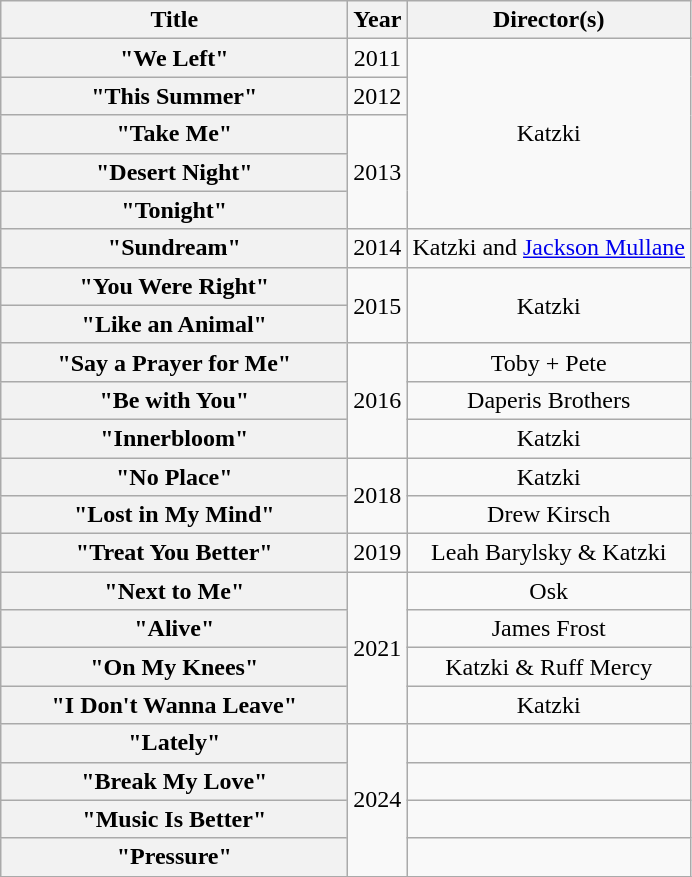<table class="wikitable plainrowheaders" style="text-align:center;">
<tr>
<th scope="col" style="width:14em;">Title</th>
<th scope="col">Year</th>
<th scope="col">Director(s)</th>
</tr>
<tr>
<th scope="row">"We Left"</th>
<td>2011</td>
<td rowspan="5">Katzki</td>
</tr>
<tr>
<th scope="row">"This Summer"</th>
<td>2012</td>
</tr>
<tr>
<th scope="row">"Take Me"</th>
<td rowspan="3">2013</td>
</tr>
<tr>
<th scope="row">"Desert Night"</th>
</tr>
<tr>
<th scope="row">"Tonight"</th>
</tr>
<tr>
<th scope="row">"Sundream"</th>
<td>2014</td>
<td>Katzki and <a href='#'>Jackson Mullane</a></td>
</tr>
<tr>
<th scope="row">"You Were Right"</th>
<td rowspan="2">2015</td>
<td rowspan="2">Katzki</td>
</tr>
<tr>
<th scope="row">"Like an Animal"</th>
</tr>
<tr>
<th scope="row">"Say a Prayer for Me"</th>
<td rowspan="3">2016</td>
<td>Toby + Pete</td>
</tr>
<tr>
<th scope="row">"Be with You"</th>
<td>Daperis Brothers</td>
</tr>
<tr>
<th scope="row">"Innerbloom"</th>
<td>Katzki</td>
</tr>
<tr>
<th scope="row">"No Place"</th>
<td rowspan="2">2018</td>
<td>Katzki</td>
</tr>
<tr>
<th scope="row">"Lost in My Mind"</th>
<td>Drew Kirsch</td>
</tr>
<tr>
<th scope="row">"Treat You Better"</th>
<td>2019</td>
<td>Leah Barylsky & Katzki</td>
</tr>
<tr>
<th scope="row">"Next to Me"</th>
<td rowspan="4">2021</td>
<td>Osk</td>
</tr>
<tr>
<th scope="row">"Alive"</th>
<td>James Frost</td>
</tr>
<tr>
<th scope="row">"On My Knees"</th>
<td>Katzki & Ruff Mercy </td>
</tr>
<tr>
<th scope="row">"I Don't Wanna Leave"</th>
<td>Katzki</td>
</tr>
<tr>
<th scope="row">"Lately"</th>
<td rowspan="4">2024</td>
<td></td>
</tr>
<tr>
<th scope="row">"Break My Love"</th>
<td></td>
</tr>
<tr>
<th scope="row">"Music Is Better"</th>
<td></td>
</tr>
<tr>
<th scope="row">"Pressure"</th>
<td></td>
</tr>
<tr>
</tr>
</table>
